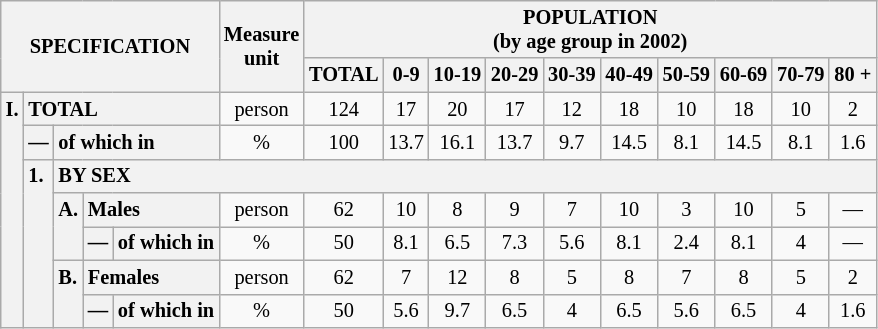<table class="wikitable" style="font-size:85%; text-align:center">
<tr>
<th rowspan="2" colspan="5">SPECIFICATION</th>
<th rowspan="2">Measure<br> unit</th>
<th colspan="10" rowspan="1">POPULATION<br> (by age group in 2002)</th>
</tr>
<tr>
<th>TOTAL</th>
<th>0-9</th>
<th>10-19</th>
<th>20-29</th>
<th>30-39</th>
<th>40-49</th>
<th>50-59</th>
<th>60-69</th>
<th>70-79</th>
<th>80 +</th>
</tr>
<tr>
<th style="text-align:left" valign="top" rowspan="7">I.</th>
<th style="text-align:left" colspan="4">TOTAL</th>
<td>person</td>
<td>124</td>
<td>17</td>
<td>20</td>
<td>17</td>
<td>12</td>
<td>18</td>
<td>10</td>
<td>18</td>
<td>10</td>
<td>2</td>
</tr>
<tr>
<th style="text-align:left" valign="top">—</th>
<th style="text-align:left" colspan="3">of which in</th>
<td>%</td>
<td>100</td>
<td>13.7</td>
<td>16.1</td>
<td>13.7</td>
<td>9.7</td>
<td>14.5</td>
<td>8.1</td>
<td>14.5</td>
<td>8.1</td>
<td>1.6</td>
</tr>
<tr>
<th style="text-align:left" valign="top" rowspan="5">1.</th>
<th style="text-align:left" colspan="14">BY SEX</th>
</tr>
<tr>
<th style="text-align:left" valign="top" rowspan="2">A.</th>
<th style="text-align:left" colspan="2">Males</th>
<td>person</td>
<td>62</td>
<td>10</td>
<td>8</td>
<td>9</td>
<td>7</td>
<td>10</td>
<td>3</td>
<td>10</td>
<td>5</td>
<td>—</td>
</tr>
<tr>
<th style="text-align:left" valign="top">—</th>
<th style="text-align:left" colspan="1">of which in</th>
<td>%</td>
<td>50</td>
<td>8.1</td>
<td>6.5</td>
<td>7.3</td>
<td>5.6</td>
<td>8.1</td>
<td>2.4</td>
<td>8.1</td>
<td>4</td>
<td>—</td>
</tr>
<tr>
<th style="text-align:left" valign="top" rowspan="2">B.</th>
<th style="text-align:left" colspan="2">Females</th>
<td>person</td>
<td>62</td>
<td>7</td>
<td>12</td>
<td>8</td>
<td>5</td>
<td>8</td>
<td>7</td>
<td>8</td>
<td>5</td>
<td>2</td>
</tr>
<tr>
<th style="text-align:left" valign="top">—</th>
<th style="text-align:left" colspan="1">of which in</th>
<td>%</td>
<td>50</td>
<td>5.6</td>
<td>9.7</td>
<td>6.5</td>
<td>4</td>
<td>6.5</td>
<td>5.6</td>
<td>6.5</td>
<td>4</td>
<td>1.6</td>
</tr>
</table>
